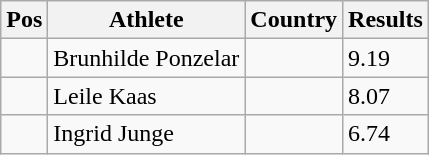<table class="wikitable">
<tr>
<th>Pos</th>
<th>Athlete</th>
<th>Country</th>
<th>Results</th>
</tr>
<tr>
<td align="center"></td>
<td>Brunhilde Ponzelar</td>
<td></td>
<td>9.19</td>
</tr>
<tr>
<td align="center"></td>
<td>Leile Kaas</td>
<td></td>
<td>8.07</td>
</tr>
<tr>
<td align="center"></td>
<td>Ingrid Junge</td>
<td></td>
<td>6.74</td>
</tr>
</table>
